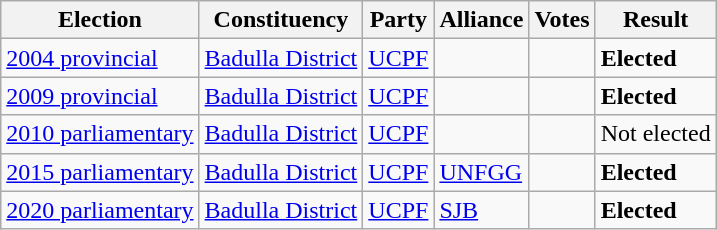<table class="wikitable" style="text-align:left;">
<tr>
<th scope=col>Election</th>
<th scope=col>Constituency</th>
<th scope=col>Party</th>
<th scope=col>Alliance</th>
<th scope=col>Votes</th>
<th scope=col>Result</th>
</tr>
<tr>
<td><a href='#'>2004 provincial</a></td>
<td><a href='#'>Badulla District</a></td>
<td><a href='#'>UCPF</a></td>
<td></td>
<td align=right></td>
<td><strong>Elected</strong></td>
</tr>
<tr>
<td><a href='#'>2009 provincial</a></td>
<td><a href='#'>Badulla District</a></td>
<td><a href='#'>UCPF</a></td>
<td></td>
<td align=right></td>
<td><strong>Elected</strong></td>
</tr>
<tr>
<td><a href='#'>2010 parliamentary</a></td>
<td><a href='#'>Badulla District</a></td>
<td><a href='#'>UCPF</a></td>
<td></td>
<td></td>
<td>Not elected</td>
</tr>
<tr>
<td><a href='#'>2015 parliamentary</a></td>
<td><a href='#'>Badulla District</a></td>
<td><a href='#'>UCPF</a></td>
<td><a href='#'>UNFGG</a></td>
<td align=right></td>
<td><strong>Elected</strong></td>
</tr>
<tr>
<td><a href='#'>2020 parliamentary</a></td>
<td><a href='#'>Badulla District</a></td>
<td><a href='#'>UCPF</a></td>
<td><a href='#'>SJB</a></td>
<td align=right></td>
<td><strong>Elected</strong></td>
</tr>
</table>
